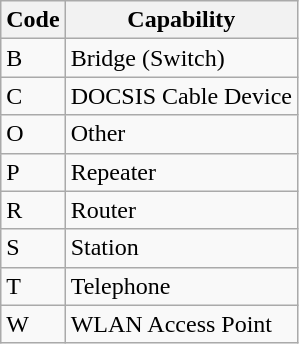<table class="wikitable">
<tr>
<th>Code</th>
<th>Capability</th>
</tr>
<tr>
<td>B</td>
<td>Bridge (Switch)</td>
</tr>
<tr>
<td>C</td>
<td>DOCSIS Cable Device</td>
</tr>
<tr>
<td>O</td>
<td>Other</td>
</tr>
<tr>
<td>P</td>
<td>Repeater</td>
</tr>
<tr>
<td>R</td>
<td>Router</td>
</tr>
<tr>
<td>S</td>
<td>Station</td>
</tr>
<tr>
<td>T</td>
<td>Telephone</td>
</tr>
<tr>
<td>W</td>
<td>WLAN Access Point</td>
</tr>
</table>
